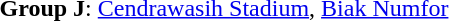<table>
<tr>
<td><strong>Group J</strong>: <a href='#'>Cendrawasih Stadium</a>, <a href='#'>Biak Numfor</a><br></td>
</tr>
</table>
